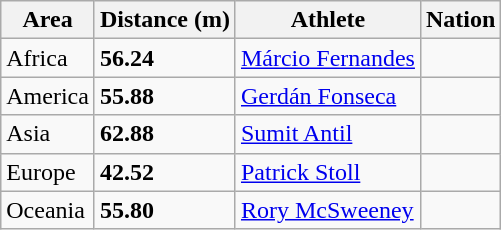<table class="wikitable">
<tr>
<th>Area</th>
<th>Distance (m)</th>
<th>Athlete</th>
<th>Nation</th>
</tr>
<tr>
<td>Africa</td>
<td><strong>56.24</strong></td>
<td><a href='#'>Márcio Fernandes</a></td>
<td></td>
</tr>
<tr>
<td>America</td>
<td><strong>55.88</strong></td>
<td><a href='#'>Gerdán Fonseca</a></td>
<td></td>
</tr>
<tr>
<td>Asia</td>
<td><strong>62.88</strong> </td>
<td><a href='#'>Sumit Antil</a></td>
<td></td>
</tr>
<tr>
<td>Europe</td>
<td><strong>42.52</strong></td>
<td><a href='#'>Patrick Stoll</a></td>
<td></td>
</tr>
<tr>
<td>Oceania</td>
<td><strong>55.80</strong></td>
<td><a href='#'>Rory McSweeney</a></td>
<td></td>
</tr>
</table>
